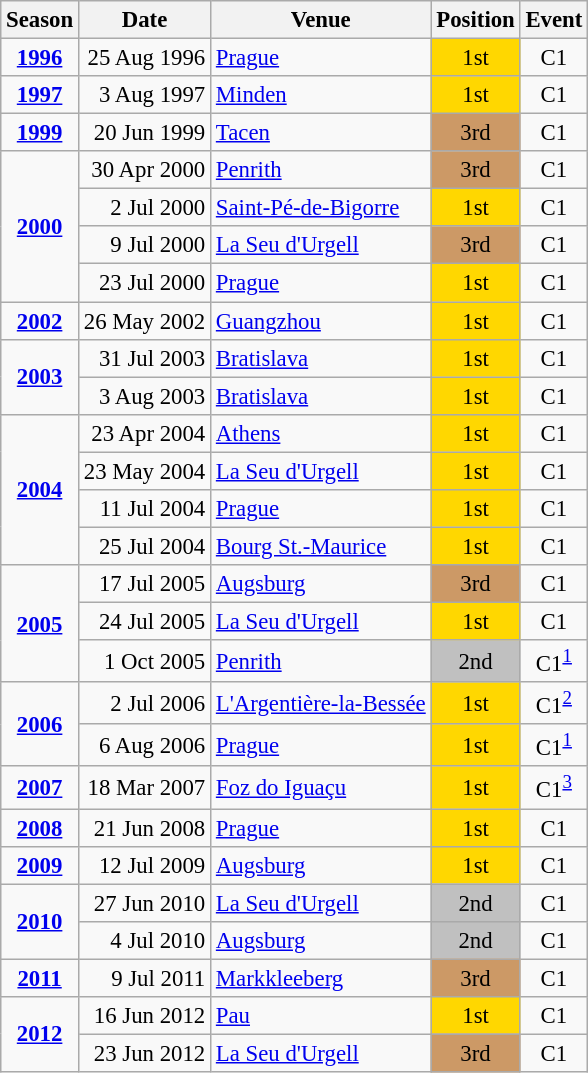<table class="wikitable" style="text-align:center; font-size:95%;">
<tr>
<th>Season</th>
<th>Date</th>
<th>Venue</th>
<th>Position</th>
<th>Event</th>
</tr>
<tr>
<td><strong><a href='#'>1996</a></strong></td>
<td align=right>25 Aug 1996</td>
<td align=left><a href='#'>Prague</a></td>
<td bgcolor=gold>1st</td>
<td>C1</td>
</tr>
<tr>
<td><strong><a href='#'>1997</a></strong></td>
<td align=right>3 Aug 1997</td>
<td align=left><a href='#'>Minden</a></td>
<td bgcolor=gold>1st</td>
<td>C1</td>
</tr>
<tr>
<td><strong><a href='#'>1999</a></strong></td>
<td align=right>20 Jun 1999</td>
<td align=left><a href='#'>Tacen</a></td>
<td bgcolor=cc9966>3rd</td>
<td>C1</td>
</tr>
<tr>
<td rowspan=4><strong><a href='#'>2000</a></strong></td>
<td align=right>30 Apr 2000</td>
<td align=left><a href='#'>Penrith</a></td>
<td bgcolor=cc9966>3rd</td>
<td>C1</td>
</tr>
<tr>
<td align=right>2 Jul 2000</td>
<td align=left><a href='#'>Saint-Pé-de-Bigorre</a></td>
<td bgcolor=gold>1st</td>
<td>C1</td>
</tr>
<tr>
<td align=right>9 Jul 2000</td>
<td align=left><a href='#'>La Seu d'Urgell</a></td>
<td bgcolor=cc9966>3rd</td>
<td>C1</td>
</tr>
<tr>
<td align=right>23 Jul 2000</td>
<td align=left><a href='#'>Prague</a></td>
<td bgcolor=gold>1st</td>
<td>C1</td>
</tr>
<tr>
<td><strong><a href='#'>2002</a></strong></td>
<td align=right>26 May 2002</td>
<td align=left><a href='#'>Guangzhou</a></td>
<td bgcolor=gold>1st</td>
<td>C1</td>
</tr>
<tr>
<td rowspan=2><strong><a href='#'>2003</a></strong></td>
<td align=right>31 Jul 2003</td>
<td align=left><a href='#'>Bratislava</a></td>
<td bgcolor=gold>1st</td>
<td>C1</td>
</tr>
<tr>
<td align=right>3 Aug 2003</td>
<td align=left><a href='#'>Bratislava</a></td>
<td bgcolor=gold>1st</td>
<td>C1</td>
</tr>
<tr>
<td rowspan=4><strong><a href='#'>2004</a></strong></td>
<td align=right>23 Apr 2004</td>
<td align=left><a href='#'>Athens</a></td>
<td bgcolor=gold>1st</td>
<td>C1</td>
</tr>
<tr>
<td align=right>23 May 2004</td>
<td align=left><a href='#'>La Seu d'Urgell</a></td>
<td bgcolor=gold>1st</td>
<td>C1</td>
</tr>
<tr>
<td align=right>11 Jul 2004</td>
<td align=left><a href='#'>Prague</a></td>
<td bgcolor=gold>1st</td>
<td>C1</td>
</tr>
<tr>
<td align=right>25 Jul 2004</td>
<td align=left><a href='#'>Bourg St.-Maurice</a></td>
<td bgcolor=gold>1st</td>
<td>C1</td>
</tr>
<tr>
<td rowspan=3><strong><a href='#'>2005</a></strong></td>
<td align=right>17 Jul 2005</td>
<td align=left><a href='#'>Augsburg</a></td>
<td bgcolor=cc9966>3rd</td>
<td>C1</td>
</tr>
<tr>
<td align=right>24 Jul 2005</td>
<td align=left><a href='#'>La Seu d'Urgell</a></td>
<td bgcolor=gold>1st</td>
<td>C1</td>
</tr>
<tr>
<td align=right>1 Oct 2005</td>
<td align=left><a href='#'>Penrith</a></td>
<td bgcolor=silver>2nd</td>
<td>C1<sup><a href='#'>1</a></sup></td>
</tr>
<tr>
<td rowspan=2><strong><a href='#'>2006</a></strong></td>
<td align=right>2 Jul 2006</td>
<td align=left><a href='#'>L'Argentière-la-Bessée</a></td>
<td bgcolor=gold>1st</td>
<td>C1<sup><a href='#'>2</a></sup></td>
</tr>
<tr>
<td align=right>6 Aug 2006</td>
<td align=left><a href='#'>Prague</a></td>
<td bgcolor=gold>1st</td>
<td>C1<sup><a href='#'>1</a></sup></td>
</tr>
<tr>
<td><strong><a href='#'>2007</a></strong></td>
<td align=right>18 Mar 2007</td>
<td align=left><a href='#'>Foz do Iguaçu</a></td>
<td bgcolor=gold>1st</td>
<td>C1<sup><a href='#'>3</a></sup></td>
</tr>
<tr>
<td><strong><a href='#'>2008</a></strong></td>
<td align=right>21 Jun 2008</td>
<td align=left><a href='#'>Prague</a></td>
<td bgcolor=gold>1st</td>
<td>C1</td>
</tr>
<tr>
<td><strong><a href='#'>2009</a></strong></td>
<td align=right>12 Jul 2009</td>
<td align=left><a href='#'>Augsburg</a></td>
<td bgcolor=gold>1st</td>
<td>C1</td>
</tr>
<tr>
<td rowspan=2><strong><a href='#'>2010</a></strong></td>
<td align=right>27 Jun 2010</td>
<td align=left><a href='#'>La Seu d'Urgell</a></td>
<td bgcolor=silver>2nd</td>
<td>C1</td>
</tr>
<tr>
<td align=right>4 Jul 2010</td>
<td align=left><a href='#'>Augsburg</a></td>
<td bgcolor=silver>2nd</td>
<td>C1</td>
</tr>
<tr>
<td><strong><a href='#'>2011</a></strong></td>
<td align=right>9 Jul 2011</td>
<td align=left><a href='#'>Markkleeberg</a></td>
<td bgcolor=cc9966>3rd</td>
<td>C1</td>
</tr>
<tr>
<td rowspan=2><strong><a href='#'>2012</a></strong></td>
<td align=right>16 Jun 2012</td>
<td align=left><a href='#'>Pau</a></td>
<td bgcolor=gold>1st</td>
<td>C1</td>
</tr>
<tr>
<td align=right>23 Jun 2012</td>
<td align=left><a href='#'>La Seu d'Urgell</a></td>
<td bgcolor=cc9966>3rd</td>
<td>C1</td>
</tr>
</table>
